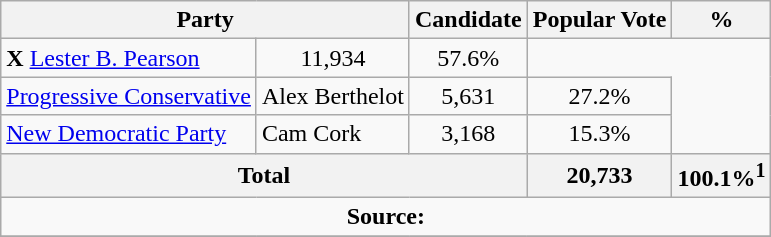<table class="wikitable">
<tr>
<th colspan="2">Party</th>
<th>Candidate</th>
<th>Popular Vote</th>
<th>%</th>
</tr>
<tr>
<td> <strong>X</strong> <a href='#'>Lester B. Pearson</a></td>
<td align=center>11,934</td>
<td align=center>57.6%</td>
</tr>
<tr>
<td><a href='#'>Progressive Conservative</a></td>
<td>Alex Berthelot</td>
<td align=center>5,631</td>
<td align=center>27.2%</td>
</tr>
<tr>
<td><a href='#'>New Democratic Party</a></td>
<td>Cam Cork</td>
<td align=center>3,168</td>
<td align=center>15.3%</td>
</tr>
<tr>
<th colspan=3 align=center>Total</th>
<th align=right>20,733</th>
<th align=right>100.1%<sup>1</sup></th>
</tr>
<tr>
<td align="center" colspan=5><strong>Source:</strong> </td>
</tr>
<tr>
</tr>
</table>
